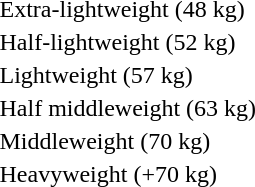<table>
<tr>
<td rowspan=2>Extra-lightweight (48 kg)</td>
<td rowspan=2></td>
<td rowspan=2></td>
<td></td>
</tr>
<tr>
<td></td>
</tr>
<tr>
<td rowspan=2>Half-lightweight (52 kg)</td>
<td rowspan=2></td>
<td rowspan=2></td>
<td></td>
</tr>
<tr>
<td></td>
</tr>
<tr>
<td rowspan=2>Lightweight (57 kg)</td>
<td rowspan=2></td>
<td rowspan=2></td>
<td></td>
</tr>
<tr>
<td></td>
</tr>
<tr>
<td>Half middleweight (63 kg)</td>
<td></td>
<td></td>
<td></td>
</tr>
<tr>
<td>Middleweight (70 kg)</td>
<td></td>
<td></td>
<td></td>
</tr>
<tr>
<td>Heavyweight (+70 kg)</td>
<td></td>
<td></td>
<td></td>
</tr>
</table>
